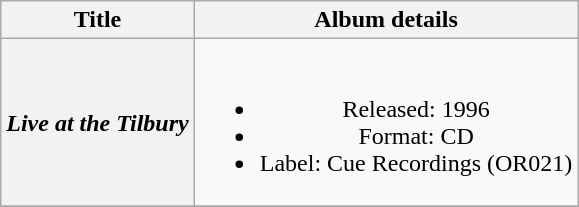<table class="wikitable plainrowheaders" style="text-align:center;" border="1">
<tr>
<th>Title</th>
<th>Album details</th>
</tr>
<tr>
<th scope="row"><em>Live at the Tilbury</em> <br></th>
<td><br><ul><li>Released: 1996</li><li>Format: CD</li><li>Label: Cue Recordings (OR021)</li></ul></td>
</tr>
<tr>
</tr>
</table>
